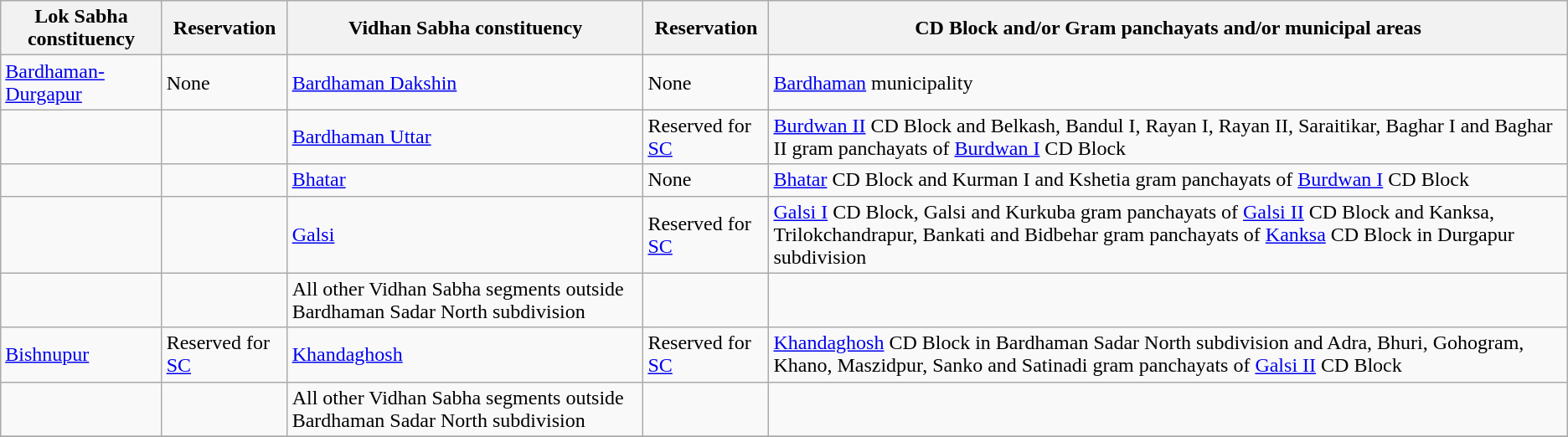<table class="wikitable sortable">
<tr>
<th>Lok Sabha constituency</th>
<th>Reservation</th>
<th>Vidhan Sabha constituency</th>
<th>Reservation</th>
<th>CD Block and/or Gram panchayats and/or municipal areas</th>
</tr>
<tr>
<td><a href='#'>Bardhaman-Durgapur</a></td>
<td>None</td>
<td><a href='#'>Bardhaman Dakshin</a></td>
<td>None</td>
<td><a href='#'>Bardhaman</a> municipality</td>
</tr>
<tr>
<td></td>
<td></td>
<td><a href='#'>Bardhaman Uttar</a></td>
<td>Reserved for <a href='#'>SC</a></td>
<td><a href='#'>Burdwan II</a> CD Block and Belkash, Bandul I, Rayan I, Rayan II, Saraitikar, Baghar I and Baghar II gram panchayats of <a href='#'>Burdwan I</a> CD Block</td>
</tr>
<tr>
<td></td>
<td></td>
<td><a href='#'>Bhatar</a></td>
<td>None</td>
<td><a href='#'>Bhatar</a> CD Block and Kurman I and Kshetia gram panchayats of <a href='#'>Burdwan I</a> CD Block</td>
</tr>
<tr>
<td></td>
<td></td>
<td><a href='#'>Galsi</a></td>
<td>Reserved for <a href='#'>SC</a></td>
<td><a href='#'>Galsi I</a> CD Block, Galsi and Kurkuba gram panchayats of <a href='#'>Galsi II</a> CD Block and Kanksa, Trilokchandrapur, Bankati and Bidbehar gram panchayats of <a href='#'>Kanksa</a> CD Block in Durgapur subdivision</td>
</tr>
<tr>
<td></td>
<td></td>
<td>All other Vidhan Sabha segments outside Bardhaman Sadar North subdivision</td>
<td></td>
<td></td>
</tr>
<tr>
<td><a href='#'>Bishnupur</a></td>
<td>Reserved for <a href='#'>SC</a></td>
<td><a href='#'>Khandaghosh</a></td>
<td>Reserved for <a href='#'>SC</a></td>
<td><a href='#'>Khandaghosh</a> CD Block in Bardhaman Sadar North subdivision and Adra, Bhuri, Gohogram, Khano, Maszidpur, Sanko and Satinadi gram panchayats of <a href='#'>Galsi II</a> CD Block</td>
</tr>
<tr>
<td></td>
<td></td>
<td>All other Vidhan Sabha segments outside Bardhaman Sadar North subdivision</td>
<td></td>
<td></td>
</tr>
<tr>
</tr>
</table>
